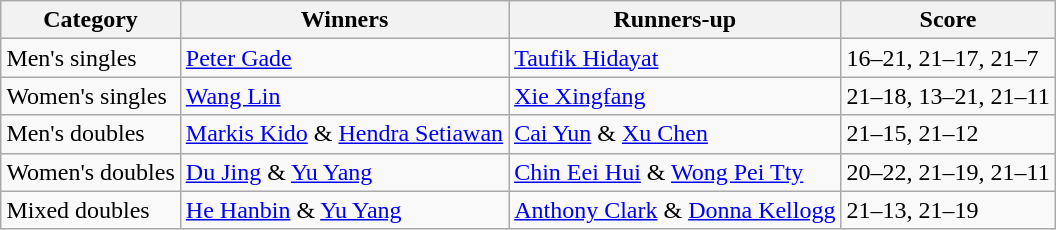<table class=wikitable style="margin:auto;">
<tr>
<th>Category</th>
<th>Winners</th>
<th>Runners-up</th>
<th>Score</th>
</tr>
<tr>
<td>Men's singles</td>
<td> <a href='#'>Peter Gade</a></td>
<td> <a href='#'>Taufik Hidayat</a></td>
<td>16–21, 21–17, 21–7</td>
</tr>
<tr>
<td>Women's singles</td>
<td> <a href='#'>Wang Lin</a></td>
<td> <a href='#'>Xie Xingfang</a></td>
<td>21–18, 13–21, 21–11</td>
</tr>
<tr>
<td>Men's doubles</td>
<td> <a href='#'>Markis Kido</a> & <a href='#'>Hendra Setiawan</a></td>
<td> <a href='#'>Cai Yun</a> & <a href='#'>Xu Chen</a></td>
<td>21–15, 21–12</td>
</tr>
<tr>
<td>Women's doubles</td>
<td> <a href='#'>Du Jing</a> & <a href='#'>Yu Yang</a></td>
<td> <a href='#'>Chin Eei Hui</a> & <a href='#'>Wong Pei Tty</a></td>
<td>20–22, 21–19, 21–11</td>
</tr>
<tr>
<td>Mixed doubles</td>
<td> <a href='#'>He Hanbin</a> & <a href='#'>Yu Yang</a></td>
<td> <a href='#'>Anthony Clark</a> & <a href='#'>Donna Kellogg</a></td>
<td>21–13, 21–19</td>
</tr>
</table>
